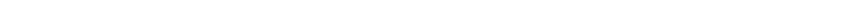<table style="width:88%; text-align:center;">
<tr style="color:white;">
<td style="background:"><strong>61</strong></td>
<td style="background:"><strong>91</strong></td>
</tr>
</table>
